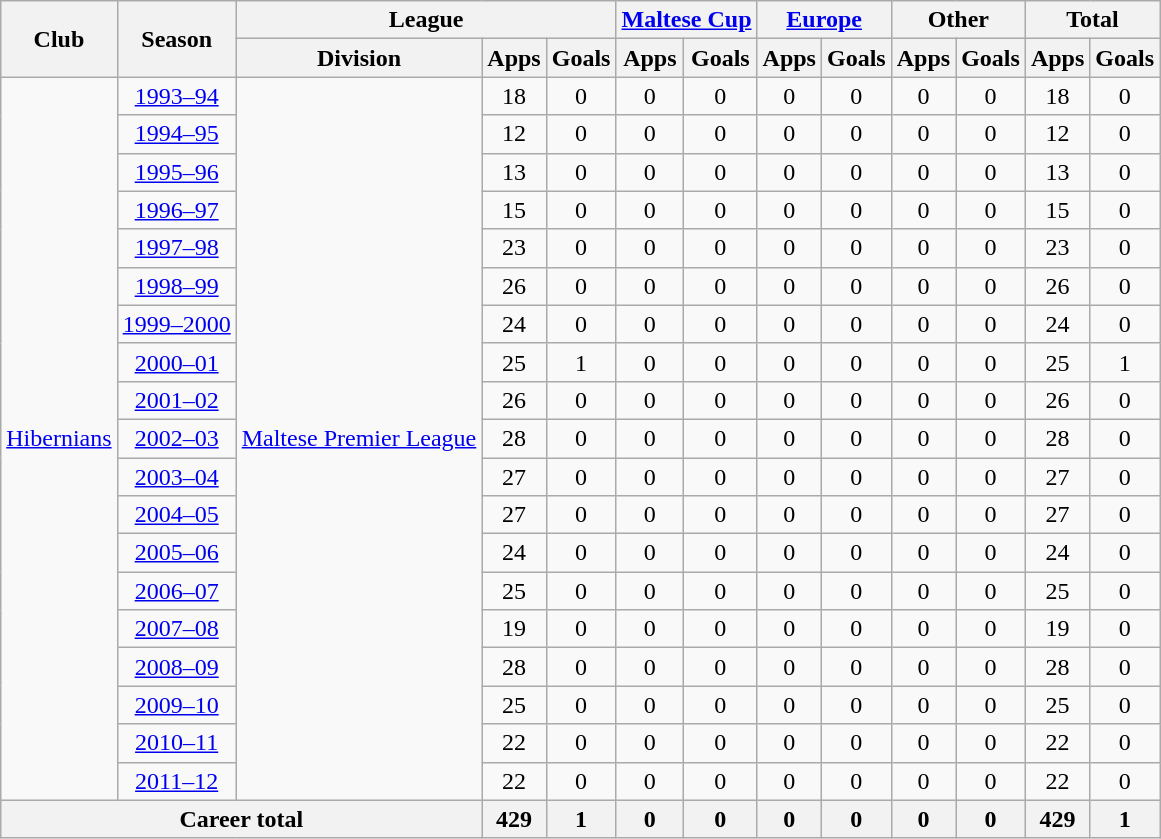<table class="wikitable" style="text-align: center">
<tr>
<th rowspan="2">Club</th>
<th rowspan="2">Season</th>
<th colspan="3">League</th>
<th colspan="2"><a href='#'>Maltese Cup</a></th>
<th colspan="2"><a href='#'>Europe</a></th>
<th colspan="2">Other</th>
<th colspan="2">Total</th>
</tr>
<tr>
<th>Division</th>
<th>Apps</th>
<th>Goals</th>
<th>Apps</th>
<th>Goals</th>
<th>Apps</th>
<th>Goals</th>
<th>Apps</th>
<th>Goals</th>
<th>Apps</th>
<th>Goals</th>
</tr>
<tr>
<td rowspan="19"><a href='#'>Hibernians</a></td>
<td><a href='#'>1993–94</a></td>
<td rowspan="19"><a href='#'>Maltese Premier League</a></td>
<td>18</td>
<td>0</td>
<td>0</td>
<td>0</td>
<td>0</td>
<td>0</td>
<td>0</td>
<td>0</td>
<td>18</td>
<td>0</td>
</tr>
<tr>
<td><a href='#'>1994–95</a></td>
<td>12</td>
<td>0</td>
<td>0</td>
<td>0</td>
<td>0</td>
<td>0</td>
<td>0</td>
<td>0</td>
<td>12</td>
<td>0</td>
</tr>
<tr>
<td><a href='#'>1995–96</a></td>
<td>13</td>
<td>0</td>
<td>0</td>
<td>0</td>
<td>0</td>
<td>0</td>
<td>0</td>
<td>0</td>
<td>13</td>
<td>0</td>
</tr>
<tr>
<td><a href='#'>1996–97</a></td>
<td>15</td>
<td>0</td>
<td>0</td>
<td>0</td>
<td>0</td>
<td>0</td>
<td>0</td>
<td>0</td>
<td>15</td>
<td>0</td>
</tr>
<tr>
<td><a href='#'>1997–98</a></td>
<td>23</td>
<td>0</td>
<td>0</td>
<td>0</td>
<td>0</td>
<td>0</td>
<td>0</td>
<td>0</td>
<td>23</td>
<td>0</td>
</tr>
<tr>
<td><a href='#'>1998–99</a></td>
<td>26</td>
<td>0</td>
<td>0</td>
<td>0</td>
<td>0</td>
<td>0</td>
<td>0</td>
<td>0</td>
<td>26</td>
<td>0</td>
</tr>
<tr>
<td><a href='#'>1999–2000</a></td>
<td>24</td>
<td>0</td>
<td>0</td>
<td>0</td>
<td>0</td>
<td>0</td>
<td>0</td>
<td>0</td>
<td>24</td>
<td>0</td>
</tr>
<tr>
<td><a href='#'>2000–01</a></td>
<td>25</td>
<td>1</td>
<td>0</td>
<td>0</td>
<td>0</td>
<td>0</td>
<td>0</td>
<td>0</td>
<td>25</td>
<td>1</td>
</tr>
<tr>
<td><a href='#'>2001–02</a></td>
<td>26</td>
<td>0</td>
<td>0</td>
<td>0</td>
<td>0</td>
<td>0</td>
<td>0</td>
<td>0</td>
<td>26</td>
<td>0</td>
</tr>
<tr>
<td><a href='#'>2002–03</a></td>
<td>28</td>
<td>0</td>
<td>0</td>
<td>0</td>
<td>0</td>
<td>0</td>
<td>0</td>
<td>0</td>
<td>28</td>
<td>0</td>
</tr>
<tr>
<td><a href='#'>2003–04</a></td>
<td>27</td>
<td>0</td>
<td>0</td>
<td>0</td>
<td>0</td>
<td>0</td>
<td>0</td>
<td>0</td>
<td>27</td>
<td>0</td>
</tr>
<tr>
<td><a href='#'>2004–05</a></td>
<td>27</td>
<td>0</td>
<td>0</td>
<td>0</td>
<td>0</td>
<td>0</td>
<td>0</td>
<td>0</td>
<td>27</td>
<td>0</td>
</tr>
<tr>
<td><a href='#'>2005–06</a></td>
<td>24</td>
<td>0</td>
<td>0</td>
<td>0</td>
<td>0</td>
<td>0</td>
<td>0</td>
<td>0</td>
<td>24</td>
<td>0</td>
</tr>
<tr>
<td><a href='#'>2006–07</a></td>
<td>25</td>
<td>0</td>
<td>0</td>
<td>0</td>
<td>0</td>
<td>0</td>
<td>0</td>
<td>0</td>
<td>25</td>
<td>0</td>
</tr>
<tr>
<td><a href='#'>2007–08</a></td>
<td>19</td>
<td>0</td>
<td>0</td>
<td>0</td>
<td>0</td>
<td>0</td>
<td>0</td>
<td>0</td>
<td>19</td>
<td>0</td>
</tr>
<tr>
<td><a href='#'>2008–09</a></td>
<td>28</td>
<td>0</td>
<td>0</td>
<td>0</td>
<td>0</td>
<td>0</td>
<td>0</td>
<td>0</td>
<td>28</td>
<td>0</td>
</tr>
<tr>
<td><a href='#'>2009–10</a></td>
<td>25</td>
<td>0</td>
<td>0</td>
<td>0</td>
<td>0</td>
<td>0</td>
<td>0</td>
<td>0</td>
<td>25</td>
<td>0</td>
</tr>
<tr>
<td><a href='#'>2010–11</a></td>
<td>22</td>
<td>0</td>
<td>0</td>
<td>0</td>
<td>0</td>
<td>0</td>
<td>0</td>
<td>0</td>
<td>22</td>
<td>0</td>
</tr>
<tr>
<td><a href='#'>2011–12</a></td>
<td>22</td>
<td>0</td>
<td>0</td>
<td>0</td>
<td>0</td>
<td>0</td>
<td>0</td>
<td>0</td>
<td>22</td>
<td>0</td>
</tr>
<tr>
<th colspan="3">Career total</th>
<th>429</th>
<th>1</th>
<th>0</th>
<th>0</th>
<th>0</th>
<th>0</th>
<th>0</th>
<th>0</th>
<th>429</th>
<th>1</th>
</tr>
</table>
